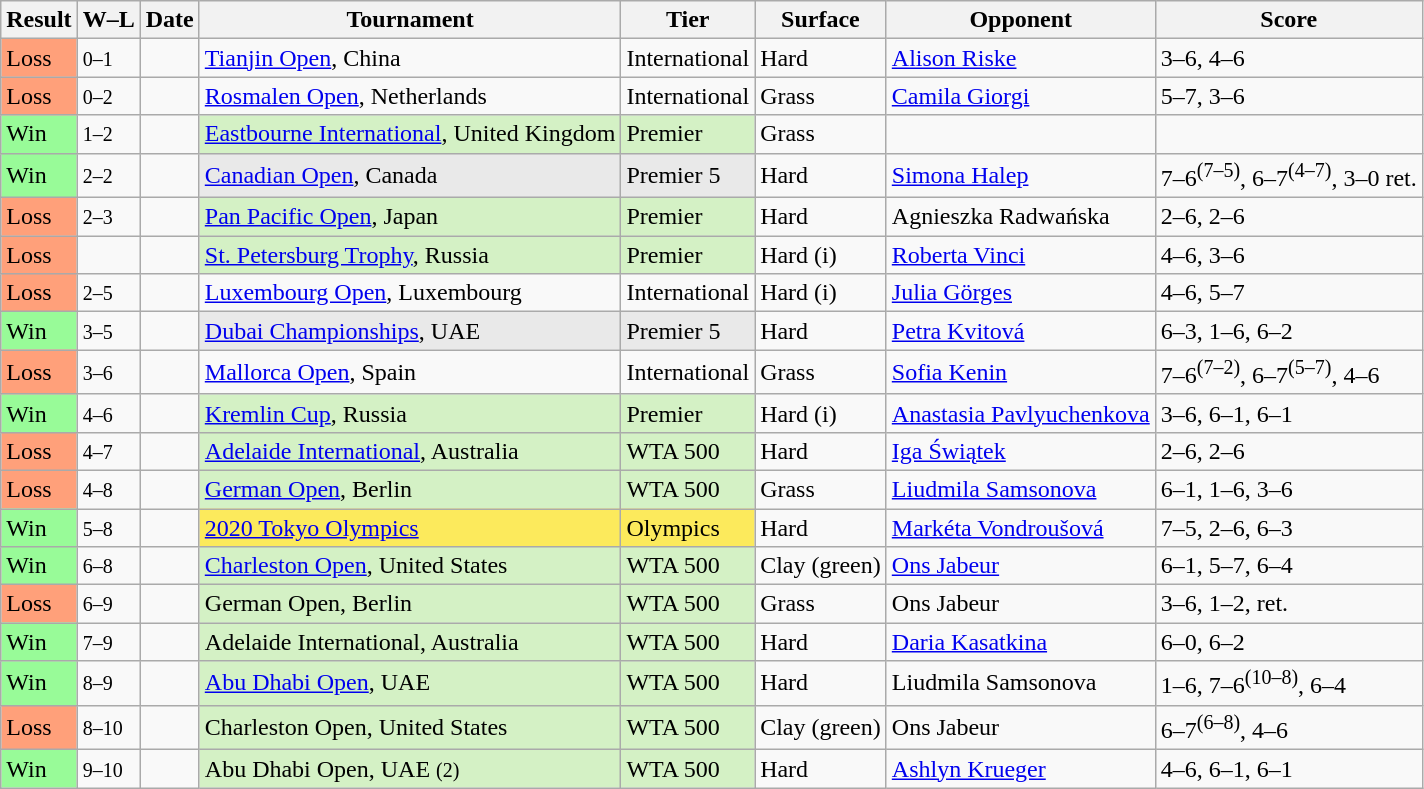<table class="sortable wikitable">
<tr>
<th>Result</th>
<th class="unsortable">W–L</th>
<th>Date</th>
<th>Tournament</th>
<th>Tier</th>
<th>Surface</th>
<th>Opponent</th>
<th class="unsortable">Score</th>
</tr>
<tr>
<td style="background:#ffa07a;">Loss</td>
<td><small>0–1</small></td>
<td><a href='#'></a></td>
<td><a href='#'>Tianjin Open</a>, China</td>
<td>International</td>
<td>Hard</td>
<td> <a href='#'>Alison Riske</a></td>
<td>3–6, 4–6</td>
</tr>
<tr>
<td style="background:#ffa07a;">Loss</td>
<td><small>0–2</small></td>
<td><a href='#'></a></td>
<td><a href='#'>Rosmalen Open</a>, Netherlands</td>
<td>International</td>
<td>Grass</td>
<td> <a href='#'>Camila Giorgi</a></td>
<td>5–7, 3–6</td>
</tr>
<tr>
<td style="background:#98fb98;">Win</td>
<td><small>1–2</small></td>
<td><a href='#'></a></td>
<td style="background:#d4f1c5;"><a href='#'>Eastbourne International</a>, United Kingdom</td>
<td style="background:#d4f1c5;">Premier</td>
<td>Grass</td>
<td></td>
<td></td>
</tr>
<tr>
<td style="background:#98fb98;">Win</td>
<td><small>2–2</small></td>
<td></td>
<td style="background:#E9E9E9;"><a href='#'>Canadian Open</a>, Canada</td>
<td style="background:#E9E9E9;">Premier 5</td>
<td>Hard</td>
<td> <a href='#'>Simona Halep</a></td>
<td>7–6<sup>(7–5)</sup>, 6–7<sup>(4–7)</sup>, 3–0 ret.</td>
</tr>
<tr>
<td style="background:#ffa07a;">Loss</td>
<td><small>2–3</small></td>
<td><a href='#'></a></td>
<td style="background:#d4f1c5;"><a href='#'>Pan Pacific Open</a>, Japan</td>
<td style="background:#d4f1c5;">Premier</td>
<td>Hard</td>
<td> Agnieszka Radwańska</td>
<td>2–6, 2–6</td>
</tr>
<tr>
<td style="background:#ffa07a;">Loss</td>
<td></td>
<td></td>
<td style="background:#d4f1c5;"><a href='#'>St. Petersburg Trophy</a>, Russia</td>
<td style="background:#d4f1c5;">Premier</td>
<td>Hard (i)</td>
<td> <a href='#'>Roberta Vinci</a></td>
<td>4–6, 3–6</td>
</tr>
<tr>
<td style="background:#ffa07a;">Loss</td>
<td><small>2–5</small></td>
<td><a href='#'></a></td>
<td><a href='#'>Luxembourg Open</a>, Luxembourg</td>
<td>International</td>
<td>Hard (i)</td>
<td> <a href='#'>Julia Görges</a></td>
<td>4–6, 5–7</td>
</tr>
<tr>
<td style="background:#98fb98;">Win</td>
<td><small>3–5</small></td>
<td><a href='#'></a></td>
<td style="background:#E9E9E9;"><a href='#'>Dubai Championships</a>, UAE</td>
<td style="background:#E9E9E9;">Premier 5</td>
<td>Hard</td>
<td> <a href='#'>Petra Kvitová</a></td>
<td>6–3, 1–6, 6–2</td>
</tr>
<tr>
<td style="background:#ffa07a;">Loss</td>
<td><small>3–6</small></td>
<td><a href='#'></a></td>
<td><a href='#'>Mallorca Open</a>, Spain</td>
<td>International</td>
<td>Grass</td>
<td> <a href='#'>Sofia Kenin</a></td>
<td>7–6<sup>(7–2)</sup>, 6–7<sup>(5–7)</sup>, 4–6</td>
</tr>
<tr>
<td style="background:#98fb98;">Win</td>
<td><small>4–6</small></td>
<td><a href='#'></a></td>
<td style="background:#d4f1c5;"><a href='#'>Kremlin Cup</a>, Russia</td>
<td style="background:#d4f1c5;">Premier</td>
<td>Hard (i)</td>
<td> <a href='#'>Anastasia Pavlyuchenkova</a></td>
<td>3–6, 6–1, 6–1</td>
</tr>
<tr>
<td style="background:#ffa07a;">Loss</td>
<td><small>4–7</small></td>
<td><a href='#'></a></td>
<td style="background:#d4f1c5;"><a href='#'>Adelaide International</a>, Australia</td>
<td style="background:#d4f1c5;">WTA 500</td>
<td>Hard</td>
<td> <a href='#'>Iga Świątek</a></td>
<td>2–6, 2–6</td>
</tr>
<tr>
<td bgcolor=FFA07A>Loss</td>
<td><small>4–8</small></td>
<td><a href='#'></a></td>
<td style="background:#d4f1c5;"><a href='#'>German Open</a>, Berlin</td>
<td style="background:#d4f1c5;">WTA 500</td>
<td>Grass</td>
<td> <a href='#'>Liudmila Samsonova</a></td>
<td>6–1, 1–6, 3–6</td>
</tr>
<tr>
<td bgcolor=98FB98>Win</td>
<td><small>5–8</small></td>
<td><a href='#'></a></td>
<td style="background:#fcea5c;"><a href='#'>2020 Tokyo Olympics</a></td>
<td style="background:#fcea5c;">Olympics</td>
<td>Hard</td>
<td> <a href='#'>Markéta Vondroušová</a></td>
<td>7–5, 2–6, 6–3</td>
</tr>
<tr>
<td bgcolor=98FB98>Win</td>
<td><small>6–8</small></td>
<td><a href='#'></a></td>
<td bgcolor=d4f1c5><a href='#'>Charleston Open</a>, United States</td>
<td bgcolor=d4f1c5>WTA 500</td>
<td>Clay (green)</td>
<td> <a href='#'>Ons Jabeur</a></td>
<td>6–1, 5–7, 6–4</td>
</tr>
<tr>
<td bgcolor=FFA07A>Loss</td>
<td><small>6–9</small></td>
<td><a href='#'></a></td>
<td bgcolor=d4f1c5>German Open, Berlin</td>
<td bgcolor=d4f1c5>WTA 500</td>
<td>Grass</td>
<td> Ons Jabeur</td>
<td>3–6, 1–2, ret.</td>
</tr>
<tr>
<td style="background:#98fb98;">Win</td>
<td><small>7–9</small></td>
<td><a href='#'></a></td>
<td style="background:#d4f1c5;">Adelaide International, Australia</td>
<td style="background:#d4f1c5;">WTA 500</td>
<td>Hard</td>
<td> <a href='#'>Daria Kasatkina</a></td>
<td>6–0, 6–2</td>
</tr>
<tr>
<td bgcolor=98FB98>Win</td>
<td><small>8–9</small></td>
<td><a href='#'></a></td>
<td style="background:#d4f1c5"><a href='#'>Abu Dhabi Open</a>, UAE</td>
<td style="background:#d4f1c5">WTA 500</td>
<td>Hard</td>
<td> Liudmila Samsonova</td>
<td>1–6, 7–6<sup>(10–8)</sup>, 6–4</td>
</tr>
<tr>
<td bgcolor=FFA07A>Loss</td>
<td><small>8–10</small></td>
<td><a href='#'></a></td>
<td bgcolor=d4f1c5>Charleston Open, United States</td>
<td bgcolor=d4f1c5>WTA 500</td>
<td>Clay (green)</td>
<td> Ons Jabeur</td>
<td>6–7<sup>(6–8)</sup>, 4–6</td>
</tr>
<tr>
<td bgcolor=98FB98>Win</td>
<td><small>9–10</small></td>
<td><a href='#'></a></td>
<td bgcolor=d4f1c5>Abu Dhabi Open, UAE <small>(2)</small></td>
<td bgcolor=d4f1c5>WTA 500</td>
<td>Hard</td>
<td> <a href='#'>Ashlyn Krueger</a></td>
<td>4–6, 6–1, 6–1</td>
</tr>
</table>
